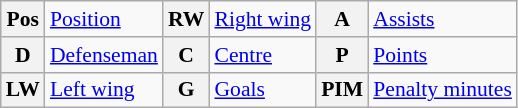<table class="wikitable" style="font-size:90%;">
<tr>
<th>Pos</th>
<td><a href='#'>Position</a></td>
<th>RW</th>
<td><a href='#'>Right wing</a></td>
<th>A</th>
<td><a href='#'>Assists</a></td>
</tr>
<tr>
<th>D</th>
<td><a href='#'>Defenseman</a></td>
<th>C</th>
<td><a href='#'>Centre</a></td>
<th>P</th>
<td><a href='#'>Points</a></td>
</tr>
<tr>
<th>LW</th>
<td><a href='#'>Left wing</a></td>
<th>G</th>
<td><a href='#'>Goals</a></td>
<th>PIM</th>
<td><a href='#'>Penalty minutes</a></td>
</tr>
</table>
